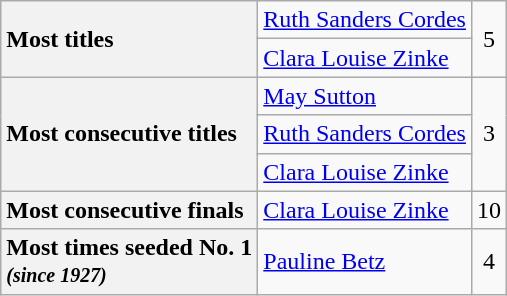<table class=wikitable>
<tr>
<th rowspan = 2 style="text-align:left;">Most titles</th>
<td> <a href='#'>Ruth Sanders Cordes</a></td>
<td rowspan = 2 style="text-align:center;">5</td>
</tr>
<tr>
<td> <a href='#'>Clara Louise Zinke</a></td>
</tr>
<tr>
<th rowspan = 3 style="text-align:left;">Most consecutive titles<br>
</th>
<td> <a href='#'>May Sutton</a> <br> <small></small></td>
<td rowspan = 3 style="text-align:center;">3</td>
</tr>
<tr>
<td> <a href='#'>Ruth Sanders Cordes</a> <br> <small></small></td>
</tr>
<tr>
<td> <a href='#'>Clara Louise Zinke</a> <br> <small></small></td>
</tr>
<tr>
<th style="text-align:left;">Most consecutive finals<br>
</th>
<td> <a href='#'>Clara Louise Zinke</a> <br> <small></small></td>
<td style="text-align:center;">10</td>
</tr>
<tr>
<th style="text-align:left;">Most times seeded No. 1<br><small><em>(since 1927)</em></small></th>
<td> <a href='#'>Pauline Betz</a></td>
<td style="text-align:center;">4</td>
</tr>
</table>
